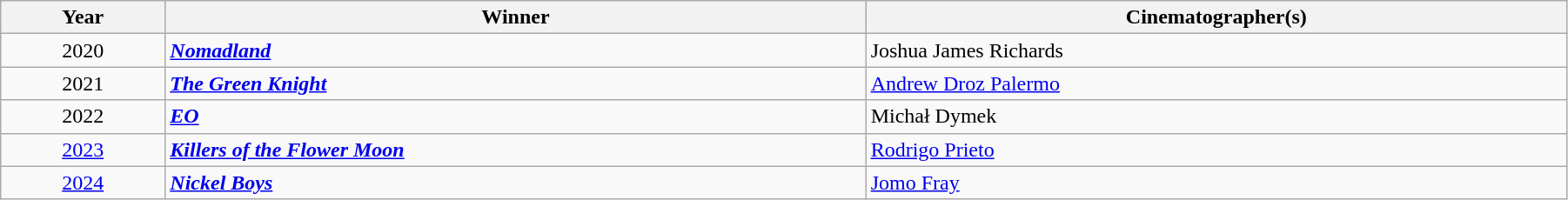<table class="wikitable" style="width:95%;" cellpadding="5">
<tr>
<th style="width:100px;"><strong>Year</strong></th>
<th style="width:450px;"><strong>Winner</strong></th>
<th style="width:450px;"><strong>Cinematographer(s)</strong></th>
</tr>
<tr>
<td style="text-align:center;">2020</td>
<td><strong><em><a href='#'>Nomadland</a></em></strong></td>
<td>Joshua James Richards</td>
</tr>
<tr>
<td style="text-align:center;">2021</td>
<td><strong><em><a href='#'>The Green Knight</a></em></strong></td>
<td><a href='#'>Andrew Droz Palermo</a></td>
</tr>
<tr>
<td style="text-align:center;">2022</td>
<td><strong><em><a href='#'>EO</a></em></strong></td>
<td>Michał Dymek</td>
</tr>
<tr>
<td style="text-align:center;"><a href='#'>2023</a></td>
<td><strong><em><a href='#'>Killers of the Flower Moon</a></em></strong></td>
<td><a href='#'>Rodrigo Prieto</a></td>
</tr>
<tr>
<td style="text-align:center;"><a href='#'>2024</a></td>
<td><strong><em><a href='#'>Nickel Boys</a></em></strong></td>
<td><a href='#'>Jomo Fray</a></td>
</tr>
</table>
